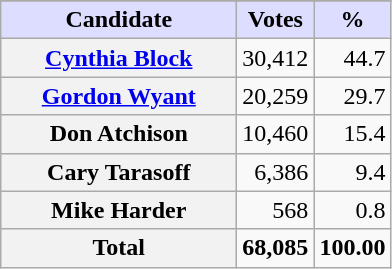<table class="wikitable sortable plainrowheaders">
<tr style="background-color:#00594E">
</tr>
<tr>
<th scope="col" style="background:#ddf; width:150px;">Candidate</th>
<th scope="col" style="background:#ddf;">Votes</th>
<th scope="col" style="background:#ddf;">%</th>
</tr>
<tr>
<th scope="row"><a href='#'>Cynthia Block</a></th>
<td align="right">30,412</td>
<td align="right">44.7</td>
</tr>
<tr>
<th scope="row"><a href='#'>Gordon Wyant</a></th>
<td align="right">20,259</td>
<td align="right">29.7</td>
</tr>
<tr>
<th scope="row"><strong>Don Atchison</strong></th>
<td align="right">10,460</td>
<td align="right">15.4</td>
</tr>
<tr>
<th scope="row">Cary Tarasoff</th>
<td align="right">6,386</td>
<td align="right">9.4</td>
</tr>
<tr>
<th scope="row">Mike Harder</th>
<td align="right">568</td>
<td align="right">0.8</td>
</tr>
<tr>
<th scope="row"><strong>Total</strong></th>
<td align="right"><strong>68,085</strong></td>
<td align=right><strong>100.00</strong></td>
</tr>
</table>
